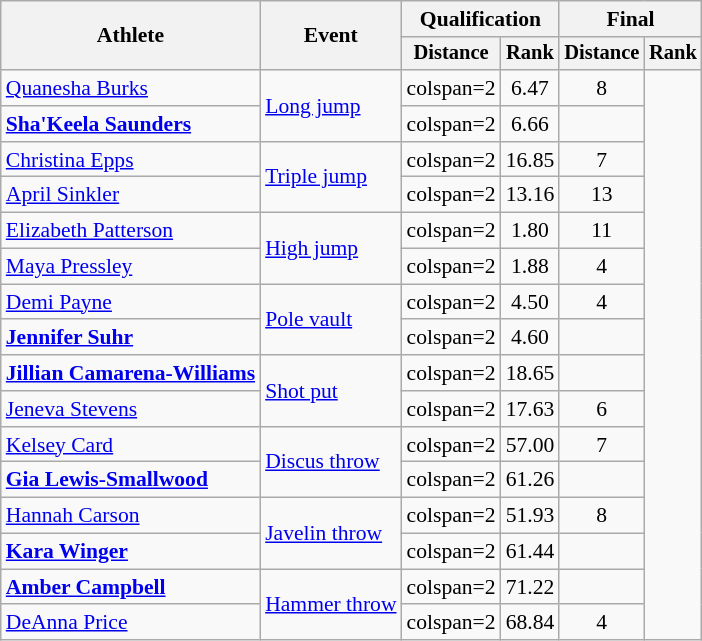<table class=wikitable style="font-size:90%;">
<tr>
<th rowspan=2>Athlete</th>
<th rowspan=2>Event</th>
<th colspan=2>Qualification</th>
<th colspan=2>Final</th>
</tr>
<tr style="font-size:95%">
<th>Distance</th>
<th>Rank</th>
<th>Distance</th>
<th>Rank</th>
</tr>
<tr align=center>
<td align=left><a href='#'>Quanesha Burks</a></td>
<td align=left rowspan=2><a href='#'>Long jump</a></td>
<td>colspan=2 </td>
<td>6.47</td>
<td>8</td>
</tr>
<tr align=center>
<td align=left><strong><a href='#'>Sha'Keela Saunders</a></strong></td>
<td>colspan=2 </td>
<td>6.66</td>
<td></td>
</tr>
<tr align=center>
<td align=left><a href='#'>Christina Epps</a></td>
<td align=left rowspan=2><a href='#'>Triple jump</a></td>
<td>colspan=2 </td>
<td>16.85</td>
<td>7</td>
</tr>
<tr align=center>
<td align=left><a href='#'>April Sinkler</a></td>
<td>colspan=2 </td>
<td>13.16</td>
<td>13</td>
</tr>
<tr align=center>
<td align=left><a href='#'>Elizabeth Patterson</a></td>
<td align=left rowspan=2><a href='#'>High jump</a></td>
<td>colspan=2 </td>
<td>1.80</td>
<td>11</td>
</tr>
<tr align=center>
<td align=left><a href='#'>Maya Pressley</a></td>
<td>colspan=2 </td>
<td>1.88</td>
<td>4</td>
</tr>
<tr align=center>
<td align=left><a href='#'>Demi Payne</a></td>
<td align=left rowspan=2><a href='#'>Pole vault</a></td>
<td>colspan=2 </td>
<td>4.50</td>
<td>4</td>
</tr>
<tr align=center>
<td align=left><strong><a href='#'>Jennifer Suhr</a></strong></td>
<td>colspan=2 </td>
<td>4.60</td>
<td></td>
</tr>
<tr align=center>
<td align=left><strong><a href='#'>Jillian Camarena-Williams</a></strong></td>
<td align=left rowspan=2><a href='#'>Shot put</a></td>
<td>colspan=2 </td>
<td>18.65</td>
<td></td>
</tr>
<tr align=center>
<td align=left><a href='#'>Jeneva Stevens</a></td>
<td>colspan=2 </td>
<td>17.63</td>
<td>6</td>
</tr>
<tr align=center>
<td align=left><a href='#'>Kelsey Card</a></td>
<td align=left rowspan=2><a href='#'>Discus throw</a></td>
<td>colspan=2 </td>
<td>57.00</td>
<td>7</td>
</tr>
<tr align=center>
<td align=left><strong><a href='#'>Gia Lewis-Smallwood</a></strong></td>
<td>colspan=2 </td>
<td>61.26</td>
<td></td>
</tr>
<tr align=center>
<td align=left><a href='#'>Hannah Carson</a></td>
<td align=left rowspan=2><a href='#'>Javelin throw</a></td>
<td>colspan=2 </td>
<td>51.93</td>
<td>8</td>
</tr>
<tr align=center>
<td align=left><strong><a href='#'>Kara Winger</a></strong></td>
<td>colspan=2 </td>
<td>61.44</td>
<td></td>
</tr>
<tr align=center>
<td align=left><strong><a href='#'>Amber Campbell</a></strong></td>
<td align=left rowspan=2><a href='#'>Hammer throw</a></td>
<td>colspan=2 </td>
<td>71.22</td>
<td></td>
</tr>
<tr align=center>
<td align=left><a href='#'>DeAnna Price</a></td>
<td>colspan=2 </td>
<td>68.84</td>
<td>4</td>
</tr>
</table>
